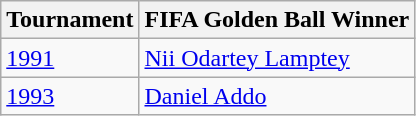<table class=wikitable>
<tr>
<th>Tournament</th>
<th>FIFA Golden Ball Winner</th>
</tr>
<tr>
<td> <a href='#'>1991</a></td>
<td> <a href='#'>Nii Odartey Lamptey</a></td>
</tr>
<tr>
<td> <a href='#'>1993</a></td>
<td> <a href='#'>Daniel Addo</a></td>
</tr>
</table>
